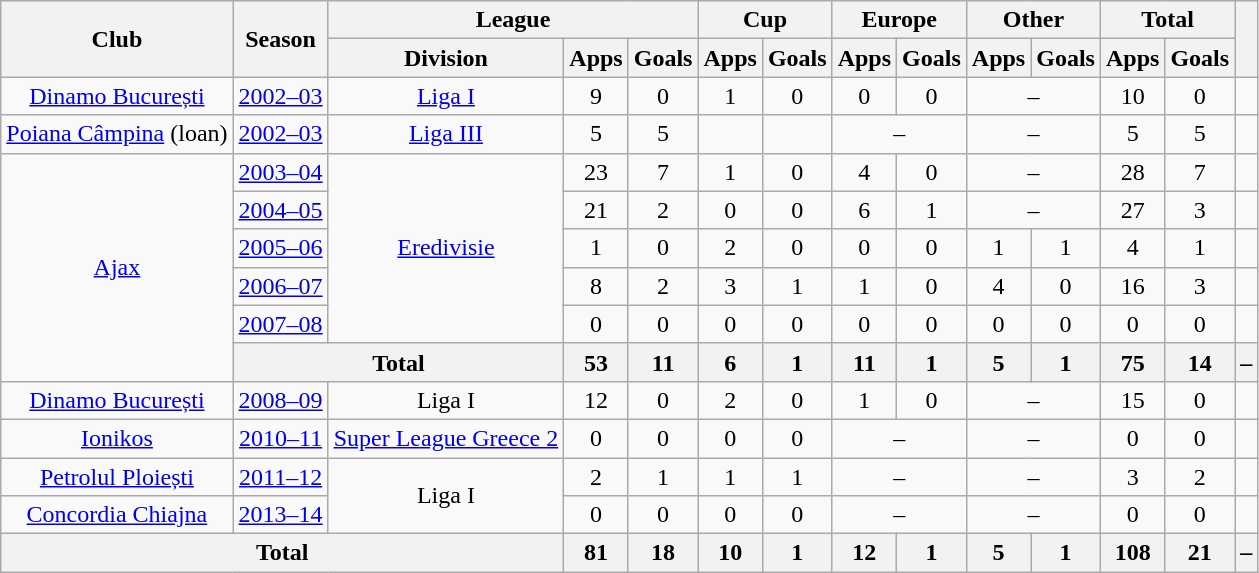<table class="wikitable" style="text-align: center">
<tr>
<th rowspan="2">Club</th>
<th rowspan="2">Season</th>
<th colspan="3">League</th>
<th colspan="2">Cup</th>
<th colspan="2">Europe</th>
<th colspan="2">Other</th>
<th colspan="2">Total</th>
<th rowspan="2"></th>
</tr>
<tr>
<th>Division</th>
<th>Apps</th>
<th>Goals</th>
<th>Apps</th>
<th>Goals</th>
<th>Apps</th>
<th>Goals</th>
<th>Apps</th>
<th>Goals</th>
<th>Apps</th>
<th>Goals</th>
</tr>
<tr>
<td><a href='#'>Dinamo București</a></td>
<td><a href='#'>2002–03</a></td>
<td><a href='#'>Liga I</a></td>
<td>9</td>
<td>0</td>
<td>1</td>
<td>0</td>
<td>0</td>
<td>0</td>
<td colspan="2">–</td>
<td>10</td>
<td>0</td>
<td></td>
</tr>
<tr>
<td><a href='#'>Poiana Câmpina</a> (loan)</td>
<td><a href='#'>2002–03</a></td>
<td><a href='#'>Liga III</a></td>
<td>5</td>
<td>5</td>
<td></td>
<td></td>
<td colspan="2">–</td>
<td colspan="2">–</td>
<td>5</td>
<td>5</td>
<td></td>
</tr>
<tr>
<td rowspan="6"><a href='#'>Ajax</a></td>
<td><a href='#'>2003–04</a></td>
<td rowspan="5"><a href='#'>Eredivisie</a></td>
<td>23</td>
<td>7</td>
<td>1</td>
<td>0</td>
<td>4</td>
<td>0</td>
<td colspan="2">–</td>
<td>28</td>
<td>7</td>
<td></td>
</tr>
<tr>
<td><a href='#'>2004–05</a></td>
<td>21</td>
<td>2</td>
<td>0</td>
<td>0</td>
<td>6</td>
<td>1</td>
<td colspan="2">–</td>
<td>27</td>
<td>3</td>
<td></td>
</tr>
<tr>
<td><a href='#'>2005–06</a></td>
<td>1</td>
<td>0</td>
<td>2</td>
<td>0</td>
<td>0</td>
<td>0</td>
<td>1</td>
<td>1</td>
<td>4</td>
<td>1</td>
<td></td>
</tr>
<tr>
<td><a href='#'>2006–07</a></td>
<td>8</td>
<td>2</td>
<td>3</td>
<td>1</td>
<td>1</td>
<td>0</td>
<td>4</td>
<td>0</td>
<td>16</td>
<td>3</td>
<td></td>
</tr>
<tr>
<td><a href='#'>2007–08</a></td>
<td>0</td>
<td>0</td>
<td>0</td>
<td>0</td>
<td>0</td>
<td>0</td>
<td>0</td>
<td>0</td>
<td>0</td>
<td>0</td>
<td></td>
</tr>
<tr>
<th colspan="2">Total</th>
<th>53</th>
<th>11</th>
<th>6</th>
<th>1</th>
<th>11</th>
<th>1</th>
<th>5</th>
<th>1</th>
<th>75</th>
<th>14</th>
<th>–</th>
</tr>
<tr>
<td><a href='#'>Dinamo București</a></td>
<td><a href='#'>2008–09</a></td>
<td>Liga I</td>
<td>12</td>
<td>0</td>
<td>2</td>
<td>0</td>
<td>1</td>
<td>0</td>
<td colspan="2">–</td>
<td>15</td>
<td>0</td>
<td></td>
</tr>
<tr>
<td><a href='#'>Ionikos</a></td>
<td><a href='#'>2010–11</a></td>
<td><a href='#'>Super League Greece 2</a></td>
<td>0</td>
<td>0</td>
<td>0</td>
<td>0</td>
<td colspan="2">–</td>
<td colspan="2">–</td>
<td>0</td>
<td>0</td>
<td></td>
</tr>
<tr>
<td><a href='#'>Petrolul Ploiești</a></td>
<td><a href='#'>2011–12</a></td>
<td rowspan="2">Liga I</td>
<td>2</td>
<td>1</td>
<td>1</td>
<td>1</td>
<td colspan="2">–</td>
<td colspan="2">–</td>
<td>3</td>
<td>2</td>
<td></td>
</tr>
<tr>
<td><a href='#'>Concordia Chiajna</a></td>
<td><a href='#'>2013–14</a></td>
<td>0</td>
<td>0</td>
<td>0</td>
<td>0</td>
<td colspan="2">–</td>
<td colspan="2">–</td>
<td>0</td>
<td>0</td>
<td></td>
</tr>
<tr>
<th colspan="3">Total</th>
<th>81</th>
<th>18</th>
<th>10</th>
<th>1</th>
<th>12</th>
<th>1</th>
<th>5</th>
<th>1</th>
<th>108</th>
<th>21</th>
<th>–</th>
</tr>
</table>
